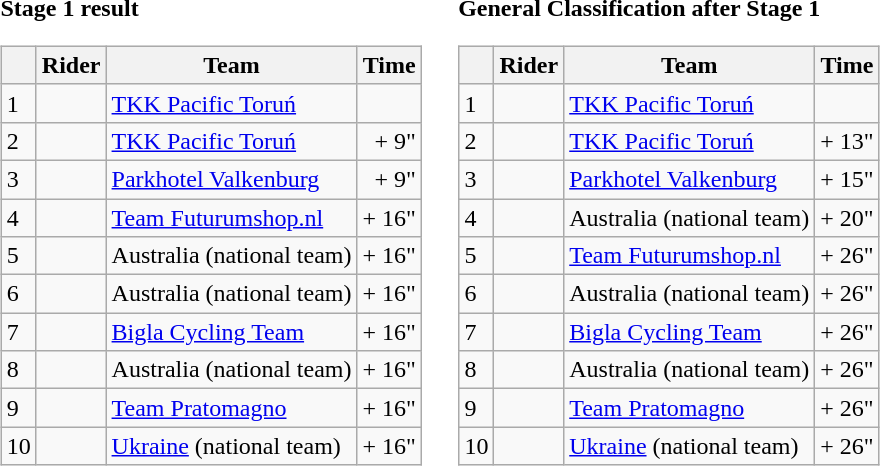<table>
<tr>
<td><strong>Stage 1 result</strong><br><table class="wikitable">
<tr>
<th></th>
<th>Rider</th>
<th>Team</th>
<th>Time</th>
</tr>
<tr>
<td>1</td>
<td></td>
<td><a href='#'>TKK Pacific Toruń</a></td>
<td style="text-align:right;"></td>
</tr>
<tr>
<td>2</td>
<td></td>
<td><a href='#'>TKK Pacific Toruń</a></td>
<td style="text-align:right;">+ 9"</td>
</tr>
<tr>
<td>3</td>
<td></td>
<td><a href='#'>Parkhotel Valkenburg</a></td>
<td align="right">+ 9"</td>
</tr>
<tr>
<td>4</td>
<td></td>
<td><a href='#'>Team Futurumshop.nl</a></td>
<td align="right">+ 16"</td>
</tr>
<tr>
<td>5</td>
<td></td>
<td>Australia (national team)</td>
<td align="right">+ 16"</td>
</tr>
<tr>
<td>6</td>
<td></td>
<td>Australia (national team)</td>
<td align="right">+ 16"</td>
</tr>
<tr>
<td>7</td>
<td></td>
<td><a href='#'>Bigla Cycling Team</a></td>
<td style="text-align:right;">+ 16"</td>
</tr>
<tr>
<td>8</td>
<td></td>
<td>Australia (national team)</td>
<td align="right">+ 16"</td>
</tr>
<tr>
<td>9</td>
<td></td>
<td><a href='#'>Team Pratomagno</a></td>
<td style="text-align:right;">+ 16"</td>
</tr>
<tr>
<td>10</td>
<td></td>
<td><a href='#'>Ukraine</a> (national team)</td>
<td align="right">+ 16"</td>
</tr>
</table>
</td>
<td></td>
<td><strong>General Classification after Stage 1</strong><br><table class="wikitable">
<tr>
<th></th>
<th>Rider</th>
<th>Team</th>
<th>Time</th>
</tr>
<tr>
<td>1</td>
<td> </td>
<td><a href='#'>TKK Pacific Toruń</a></td>
<td style="text-align:right;"></td>
</tr>
<tr>
<td>2</td>
<td> </td>
<td><a href='#'>TKK Pacific Toruń</a></td>
<td style="text-align:right;">+ 13"</td>
</tr>
<tr>
<td>3</td>
<td> </td>
<td><a href='#'>Parkhotel Valkenburg</a></td>
<td align="right">+ 15"</td>
</tr>
<tr>
<td>4</td>
<td></td>
<td>Australia (national team)</td>
<td align="right">+ 20"</td>
</tr>
<tr>
<td>5</td>
<td></td>
<td><a href='#'>Team Futurumshop.nl</a></td>
<td align="right">+ 26"</td>
</tr>
<tr>
<td>6</td>
<td></td>
<td>Australia (national team)</td>
<td align="right">+ 26"</td>
</tr>
<tr>
<td>7</td>
<td></td>
<td><a href='#'>Bigla Cycling Team</a></td>
<td style="text-align:right;">+ 26"</td>
</tr>
<tr>
<td>8</td>
<td></td>
<td>Australia (national team)</td>
<td align="right">+ 26"</td>
</tr>
<tr>
<td>9</td>
<td></td>
<td><a href='#'>Team Pratomagno</a></td>
<td style="text-align:right;">+ 26"</td>
</tr>
<tr>
<td>10</td>
<td></td>
<td><a href='#'>Ukraine</a> (national team)</td>
<td align="right">+ 26"</td>
</tr>
</table>
</td>
</tr>
</table>
